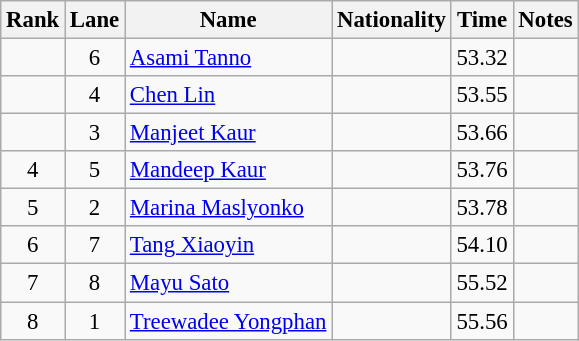<table class="wikitable sortable" style="text-align:center;font-size:95%">
<tr>
<th>Rank</th>
<th>Lane</th>
<th>Name</th>
<th>Nationality</th>
<th>Time</th>
<th>Notes</th>
</tr>
<tr>
<td></td>
<td>6</td>
<td align=left><a href='#'>Asami Tanno</a></td>
<td align=left></td>
<td>53.32</td>
<td></td>
</tr>
<tr>
<td></td>
<td>4</td>
<td align=left><a href='#'>Chen Lin</a></td>
<td align=left></td>
<td>53.55</td>
<td></td>
</tr>
<tr>
<td></td>
<td>3</td>
<td align=left><a href='#'>Manjeet Kaur</a></td>
<td align=left></td>
<td>53.66</td>
<td></td>
</tr>
<tr>
<td>4</td>
<td>5</td>
<td align=left><a href='#'>Mandeep Kaur</a></td>
<td align=left></td>
<td>53.76</td>
<td></td>
</tr>
<tr>
<td>5</td>
<td>2</td>
<td align=left><a href='#'>Marina Maslyonko</a></td>
<td align=left></td>
<td>53.78</td>
<td></td>
</tr>
<tr>
<td>6</td>
<td>7</td>
<td align=left><a href='#'>Tang Xiaoyin</a></td>
<td align=left></td>
<td>54.10</td>
<td></td>
</tr>
<tr>
<td>7</td>
<td>8</td>
<td align=left><a href='#'>Mayu Sato</a></td>
<td align=left></td>
<td>55.52</td>
<td></td>
</tr>
<tr>
<td>8</td>
<td>1</td>
<td align=left><a href='#'>Treewadee Yongphan</a></td>
<td align=left></td>
<td>55.56</td>
<td></td>
</tr>
</table>
